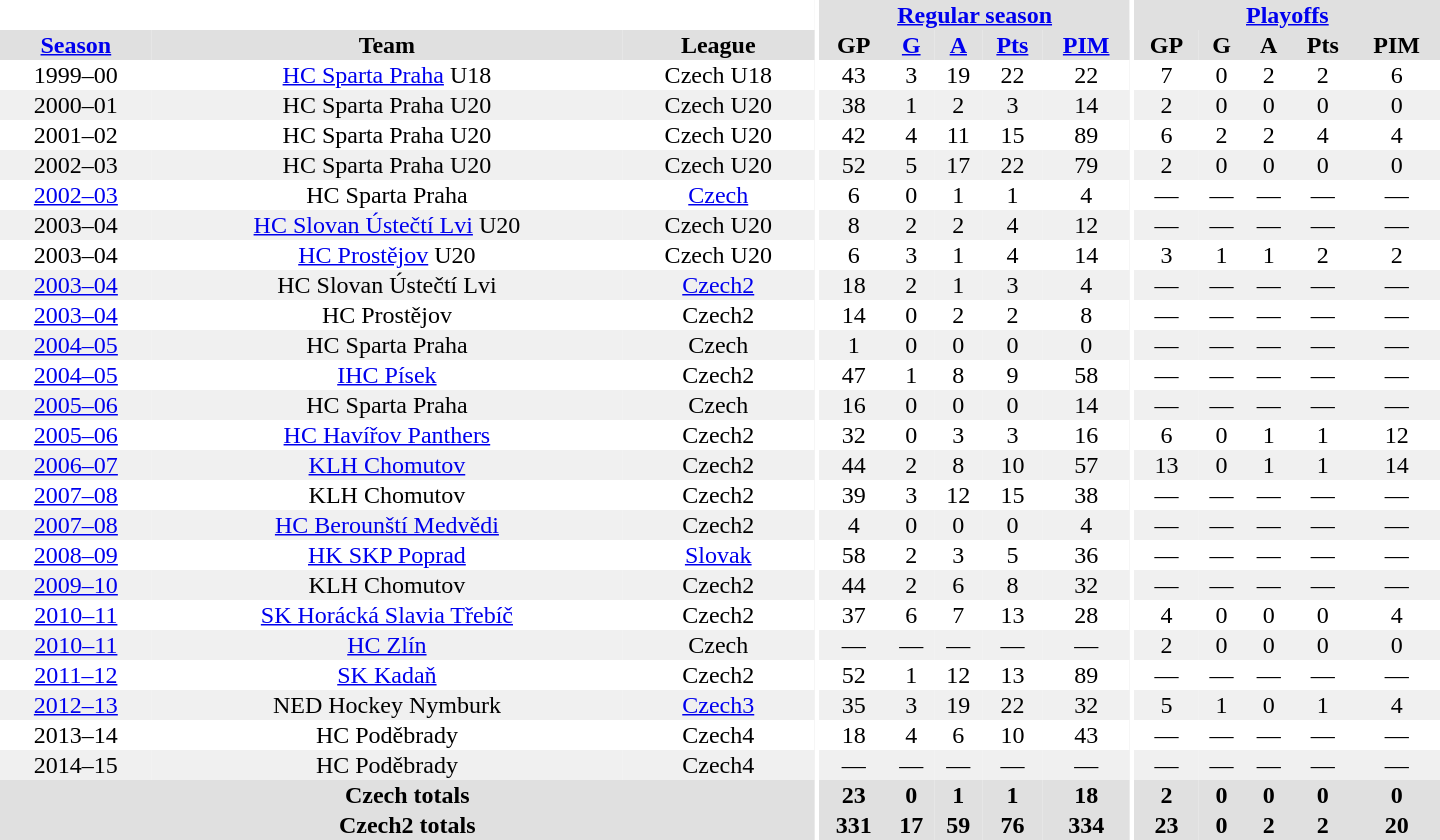<table border="0" cellpadding="1" cellspacing="0" style="text-align:center; width:60em">
<tr bgcolor="#e0e0e0">
<th colspan="3" bgcolor="#ffffff"></th>
<th rowspan="99" bgcolor="#ffffff"></th>
<th colspan="5"><a href='#'>Regular season</a></th>
<th rowspan="99" bgcolor="#ffffff"></th>
<th colspan="5"><a href='#'>Playoffs</a></th>
</tr>
<tr bgcolor="#e0e0e0">
<th><a href='#'>Season</a></th>
<th>Team</th>
<th>League</th>
<th>GP</th>
<th><a href='#'>G</a></th>
<th><a href='#'>A</a></th>
<th><a href='#'>Pts</a></th>
<th><a href='#'>PIM</a></th>
<th>GP</th>
<th>G</th>
<th>A</th>
<th>Pts</th>
<th>PIM</th>
</tr>
<tr>
<td>1999–00</td>
<td><a href='#'>HC Sparta Praha</a> U18</td>
<td>Czech U18</td>
<td>43</td>
<td>3</td>
<td>19</td>
<td>22</td>
<td>22</td>
<td>7</td>
<td>0</td>
<td>2</td>
<td>2</td>
<td>6</td>
</tr>
<tr bgcolor="#f0f0f0">
<td>2000–01</td>
<td>HC Sparta Praha U20</td>
<td>Czech U20</td>
<td>38</td>
<td>1</td>
<td>2</td>
<td>3</td>
<td>14</td>
<td>2</td>
<td>0</td>
<td>0</td>
<td>0</td>
<td>0</td>
</tr>
<tr>
<td>2001–02</td>
<td>HC Sparta Praha U20</td>
<td>Czech U20</td>
<td>42</td>
<td>4</td>
<td>11</td>
<td>15</td>
<td>89</td>
<td>6</td>
<td>2</td>
<td>2</td>
<td>4</td>
<td>4</td>
</tr>
<tr bgcolor="#f0f0f0">
<td>2002–03</td>
<td>HC Sparta Praha U20</td>
<td>Czech U20</td>
<td>52</td>
<td>5</td>
<td>17</td>
<td>22</td>
<td>79</td>
<td>2</td>
<td>0</td>
<td>0</td>
<td>0</td>
<td>0</td>
</tr>
<tr>
<td><a href='#'>2002–03</a></td>
<td>HC Sparta Praha</td>
<td><a href='#'>Czech</a></td>
<td>6</td>
<td>0</td>
<td>1</td>
<td>1</td>
<td>4</td>
<td>—</td>
<td>—</td>
<td>—</td>
<td>—</td>
<td>—</td>
</tr>
<tr bgcolor="#f0f0f0">
<td>2003–04</td>
<td><a href='#'>HC Slovan Ústečtí Lvi</a> U20</td>
<td>Czech U20</td>
<td>8</td>
<td>2</td>
<td>2</td>
<td>4</td>
<td>12</td>
<td>—</td>
<td>—</td>
<td>—</td>
<td>—</td>
<td>—</td>
</tr>
<tr>
<td>2003–04</td>
<td><a href='#'>HC Prostějov</a> U20</td>
<td>Czech U20</td>
<td>6</td>
<td>3</td>
<td>1</td>
<td>4</td>
<td>14</td>
<td>3</td>
<td>1</td>
<td>1</td>
<td>2</td>
<td>2</td>
</tr>
<tr bgcolor="#f0f0f0">
<td><a href='#'>2003–04</a></td>
<td>HC Slovan Ústečtí Lvi</td>
<td><a href='#'>Czech2</a></td>
<td>18</td>
<td>2</td>
<td>1</td>
<td>3</td>
<td>4</td>
<td>—</td>
<td>—</td>
<td>—</td>
<td>—</td>
<td>—</td>
</tr>
<tr>
<td><a href='#'>2003–04</a></td>
<td>HC Prostějov</td>
<td>Czech2</td>
<td>14</td>
<td>0</td>
<td>2</td>
<td>2</td>
<td>8</td>
<td>—</td>
<td>—</td>
<td>—</td>
<td>—</td>
<td>—</td>
</tr>
<tr bgcolor="#f0f0f0">
<td><a href='#'>2004–05</a></td>
<td>HC Sparta Praha</td>
<td>Czech</td>
<td>1</td>
<td>0</td>
<td>0</td>
<td>0</td>
<td>0</td>
<td>—</td>
<td>—</td>
<td>—</td>
<td>—</td>
<td>—</td>
</tr>
<tr>
<td><a href='#'>2004–05</a></td>
<td><a href='#'>IHC Písek</a></td>
<td>Czech2</td>
<td>47</td>
<td>1</td>
<td>8</td>
<td>9</td>
<td>58</td>
<td>—</td>
<td>—</td>
<td>—</td>
<td>—</td>
<td>—</td>
</tr>
<tr bgcolor="#f0f0f0">
<td><a href='#'>2005–06</a></td>
<td>HC Sparta Praha</td>
<td>Czech</td>
<td>16</td>
<td>0</td>
<td>0</td>
<td>0</td>
<td>14</td>
<td>—</td>
<td>—</td>
<td>—</td>
<td>—</td>
<td>—</td>
</tr>
<tr>
<td><a href='#'>2005–06</a></td>
<td><a href='#'>HC Havířov Panthers</a></td>
<td>Czech2</td>
<td>32</td>
<td>0</td>
<td>3</td>
<td>3</td>
<td>16</td>
<td>6</td>
<td>0</td>
<td>1</td>
<td>1</td>
<td>12</td>
</tr>
<tr bgcolor="#f0f0f0">
<td><a href='#'>2006–07</a></td>
<td><a href='#'>KLH Chomutov</a></td>
<td>Czech2</td>
<td>44</td>
<td>2</td>
<td>8</td>
<td>10</td>
<td>57</td>
<td>13</td>
<td>0</td>
<td>1</td>
<td>1</td>
<td>14</td>
</tr>
<tr>
<td><a href='#'>2007–08</a></td>
<td>KLH Chomutov</td>
<td>Czech2</td>
<td>39</td>
<td>3</td>
<td>12</td>
<td>15</td>
<td>38</td>
<td>—</td>
<td>—</td>
<td>—</td>
<td>—</td>
<td>—</td>
</tr>
<tr bgcolor="#f0f0f0">
<td><a href='#'>2007–08</a></td>
<td><a href='#'>HC Berounští Medvědi</a></td>
<td>Czech2</td>
<td>4</td>
<td>0</td>
<td>0</td>
<td>0</td>
<td>4</td>
<td>—</td>
<td>—</td>
<td>—</td>
<td>—</td>
<td>—</td>
</tr>
<tr>
<td><a href='#'>2008–09</a></td>
<td><a href='#'>HK SKP Poprad</a></td>
<td><a href='#'>Slovak</a></td>
<td>58</td>
<td>2</td>
<td>3</td>
<td>5</td>
<td>36</td>
<td>—</td>
<td>—</td>
<td>—</td>
<td>—</td>
<td>—</td>
</tr>
<tr bgcolor="#f0f0f0">
<td><a href='#'>2009–10</a></td>
<td>KLH Chomutov</td>
<td>Czech2</td>
<td>44</td>
<td>2</td>
<td>6</td>
<td>8</td>
<td>32</td>
<td>—</td>
<td>—</td>
<td>—</td>
<td>—</td>
<td>—</td>
</tr>
<tr>
<td><a href='#'>2010–11</a></td>
<td><a href='#'>SK Horácká Slavia Třebíč</a></td>
<td>Czech2</td>
<td>37</td>
<td>6</td>
<td>7</td>
<td>13</td>
<td>28</td>
<td>4</td>
<td>0</td>
<td>0</td>
<td>0</td>
<td>4</td>
</tr>
<tr bgcolor="#f0f0f0">
<td><a href='#'>2010–11</a></td>
<td><a href='#'>HC Zlín</a></td>
<td>Czech</td>
<td>—</td>
<td>—</td>
<td>—</td>
<td>—</td>
<td>—</td>
<td>2</td>
<td>0</td>
<td>0</td>
<td>0</td>
<td>0</td>
</tr>
<tr>
<td><a href='#'>2011–12</a></td>
<td><a href='#'>SK Kadaň</a></td>
<td>Czech2</td>
<td>52</td>
<td>1</td>
<td>12</td>
<td>13</td>
<td>89</td>
<td>—</td>
<td>—</td>
<td>—</td>
<td>—</td>
<td>—</td>
</tr>
<tr bgcolor="#f0f0f0">
<td><a href='#'>2012–13</a></td>
<td>NED Hockey Nymburk</td>
<td><a href='#'>Czech3</a></td>
<td>35</td>
<td>3</td>
<td>19</td>
<td>22</td>
<td>32</td>
<td>5</td>
<td>1</td>
<td>0</td>
<td>1</td>
<td>4</td>
</tr>
<tr>
<td>2013–14</td>
<td>HC Poděbrady</td>
<td>Czech4</td>
<td>18</td>
<td>4</td>
<td>6</td>
<td>10</td>
<td>43</td>
<td>—</td>
<td>—</td>
<td>—</td>
<td>—</td>
<td>—</td>
</tr>
<tr bgcolor="#f0f0f0">
<td>2014–15</td>
<td>HC Poděbrady</td>
<td>Czech4</td>
<td>—</td>
<td>—</td>
<td>—</td>
<td>—</td>
<td>—</td>
<td>—</td>
<td>—</td>
<td>—</td>
<td>—</td>
<td>—</td>
</tr>
<tr>
</tr>
<tr ALIGN="center" bgcolor="#e0e0e0">
<th colspan="3">Czech totals</th>
<th ALIGN="center">23</th>
<th ALIGN="center">0</th>
<th ALIGN="center">1</th>
<th ALIGN="center">1</th>
<th ALIGN="center">18</th>
<th ALIGN="center">2</th>
<th ALIGN="center">0</th>
<th ALIGN="center">0</th>
<th ALIGN="center">0</th>
<th ALIGN="center">0</th>
</tr>
<tr>
</tr>
<tr ALIGN="center" bgcolor="#e0e0e0">
<th colspan="3">Czech2 totals</th>
<th ALIGN="center">331</th>
<th ALIGN="center">17</th>
<th ALIGN="center">59</th>
<th ALIGN="center">76</th>
<th ALIGN="center">334</th>
<th ALIGN="center">23</th>
<th ALIGN="center">0</th>
<th ALIGN="center">2</th>
<th ALIGN="center">2</th>
<th ALIGN="center">20</th>
</tr>
</table>
